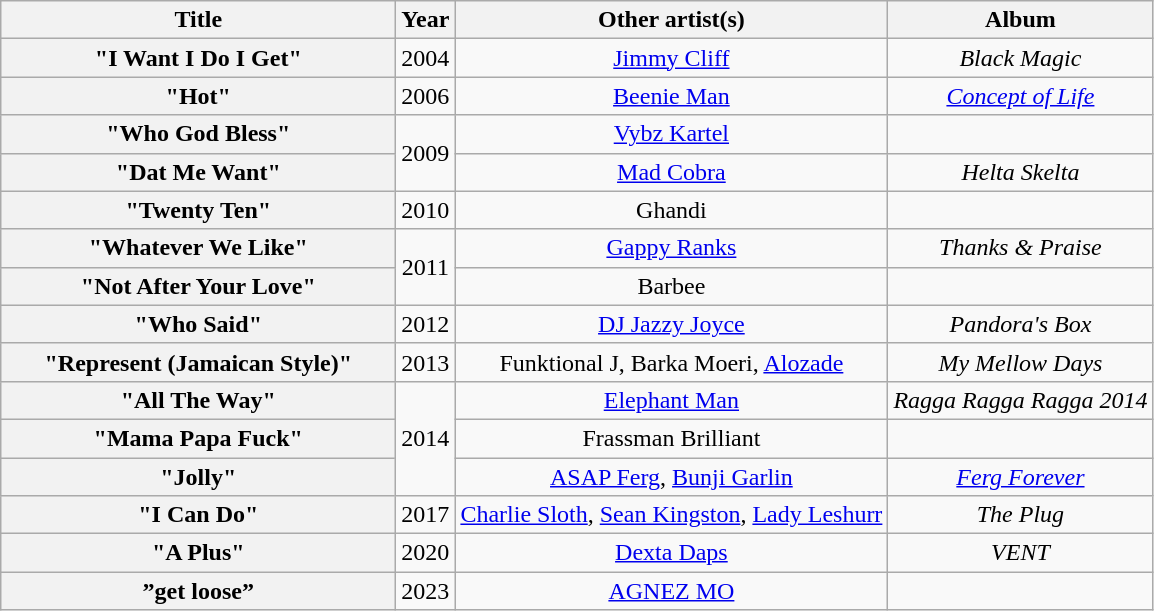<table class="wikitable plainrowheaders" style="text-align:center;">
<tr>
<th scope="col" style="width:16em;">Title</th>
<th scope="col">Year</th>
<th scope="col">Other artist(s)</th>
<th scope="col">Album</th>
</tr>
<tr>
<th scope="row">"I Want I Do I Get"</th>
<td>2004</td>
<td><a href='#'>Jimmy Cliff</a></td>
<td><em>Black Magic</em></td>
</tr>
<tr>
<th scope="row">"Hot"</th>
<td>2006</td>
<td><a href='#'>Beenie Man</a></td>
<td><em><a href='#'>Concept of Life</a></em></td>
</tr>
<tr>
<th scope="row">"Who God Bless"</th>
<td rowspan="2">2009</td>
<td><a href='#'>Vybz Kartel</a></td>
<td></td>
</tr>
<tr>
<th scope="row">"Dat Me Want"</th>
<td><a href='#'>Mad Cobra</a></td>
<td><em>Helta Skelta</em></td>
</tr>
<tr>
<th scope="row">"Twenty Ten"</th>
<td>2010</td>
<td>Ghandi</td>
<td></td>
</tr>
<tr>
<th scope="row">"Whatever We Like"</th>
<td rowspan="2">2011</td>
<td><a href='#'>Gappy Ranks</a></td>
<td><em>Thanks & Praise</em></td>
</tr>
<tr>
<th scope="row">"Not After Your Love"</th>
<td>Barbee</td>
<td></td>
</tr>
<tr>
<th scope="row">"Who Said"</th>
<td>2012</td>
<td><a href='#'>DJ Jazzy Joyce</a></td>
<td><em>Pandora's Box</em></td>
</tr>
<tr>
<th scope="row">"Represent (Jamaican Style)"</th>
<td>2013</td>
<td>Funktional J, Barka Moeri, <a href='#'>Alozade</a></td>
<td><em>My Mellow Days</em></td>
</tr>
<tr>
<th scope="row">"All The Way"</th>
<td rowspan="3">2014</td>
<td><a href='#'>Elephant Man</a></td>
<td><em>Ragga Ragga Ragga 2014</em></td>
</tr>
<tr>
<th scope="row">"Mama Papa Fuck"</th>
<td>Frassman Brilliant</td>
<td></td>
</tr>
<tr>
<th scope="row">"Jolly"</th>
<td><a href='#'>ASAP Ferg</a>, <a href='#'>Bunji Garlin</a></td>
<td><em><a href='#'>Ferg Forever</a></em></td>
</tr>
<tr>
<th scope="row">"I Can Do"</th>
<td>2017</td>
<td><a href='#'>Charlie Sloth</a>, <a href='#'>Sean Kingston</a>, <a href='#'>Lady Leshurr</a></td>
<td><em>The Plug</em></td>
</tr>
<tr>
<th scope="row">"A Plus"</th>
<td>2020</td>
<td><a href='#'>Dexta Daps</a></td>
<td><em>VENT</em></td>
</tr>
<tr>
<th scope=“row”>”get loose”</th>
<td>2023</td>
<td><a href='#'>AGNEZ MO</a></td>
<td></td>
</tr>
</table>
